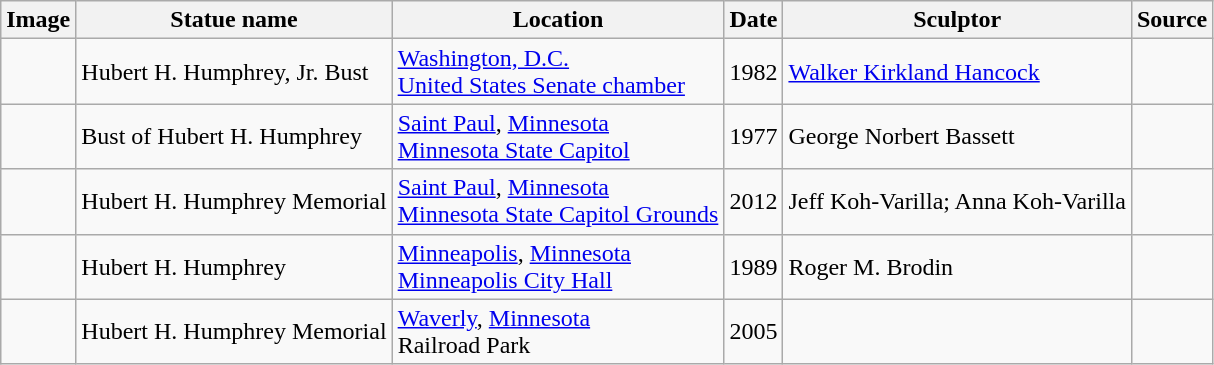<table class="wikitable sortable">
<tr>
<th class="unsortable" scope="col">Image</th>
<th scope="col">Statue name</th>
<th scope="col">Location</th>
<th scope="col">Date</th>
<th scope="col">Sculptor</th>
<th class="unsortable" scope="col">Source</th>
</tr>
<tr>
<td></td>
<td>Hubert H. Humphrey, Jr. Bust</td>
<td><a href='#'>Washington, D.C.</a><br><a href='#'>United States Senate chamber</a></td>
<td>1982</td>
<td><a href='#'>Walker Kirkland Hancock</a></td>
<td></td>
</tr>
<tr>
<td></td>
<td>Bust of Hubert H. Humphrey</td>
<td><a href='#'>Saint Paul</a>, <a href='#'>Minnesota</a><br><a href='#'>Minnesota State Capitol</a></td>
<td>1977</td>
<td>George Norbert Bassett</td>
<td></td>
</tr>
<tr>
<td></td>
<td>Hubert H. Humphrey Memorial</td>
<td><a href='#'>Saint Paul</a>, <a href='#'>Minnesota</a><br><a href='#'>Minnesota State Capitol Grounds</a></td>
<td>2012</td>
<td>Jeff Koh-Varilla; Anna Koh-Varilla</td>
<td></td>
</tr>
<tr>
<td></td>
<td>Hubert H. Humphrey</td>
<td><a href='#'>Minneapolis</a>, <a href='#'>Minnesota</a><br><a href='#'>Minneapolis City Hall</a></td>
<td>1989</td>
<td>Roger M. Brodin</td>
<td></td>
</tr>
<tr>
<td></td>
<td>Hubert H. Humphrey Memorial</td>
<td><a href='#'>Waverly</a>, <a href='#'>Minnesota</a><br>Railroad Park</td>
<td>2005</td>
<td></td>
<td></td>
</tr>
</table>
